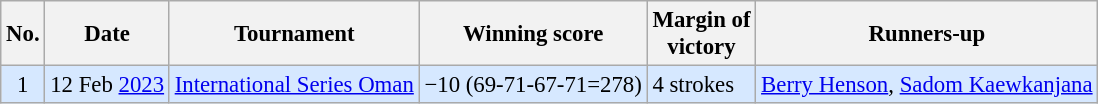<table class="wikitable" style="font-size:95%;">
<tr>
<th>No.</th>
<th>Date</th>
<th>Tournament</th>
<th>Winning score</th>
<th>Margin of<br>victory</th>
<th>Runners-up</th>
</tr>
<tr style="background:#D6E8FF;">
<td align=center>1</td>
<td align=right>12 Feb <a href='#'>2023</a></td>
<td><a href='#'>International Series Oman</a></td>
<td>−10 (69-71-67-71=278)</td>
<td>4 strokes</td>
<td> <a href='#'>Berry Henson</a>,  <a href='#'>Sadom Kaewkanjana</a></td>
</tr>
</table>
